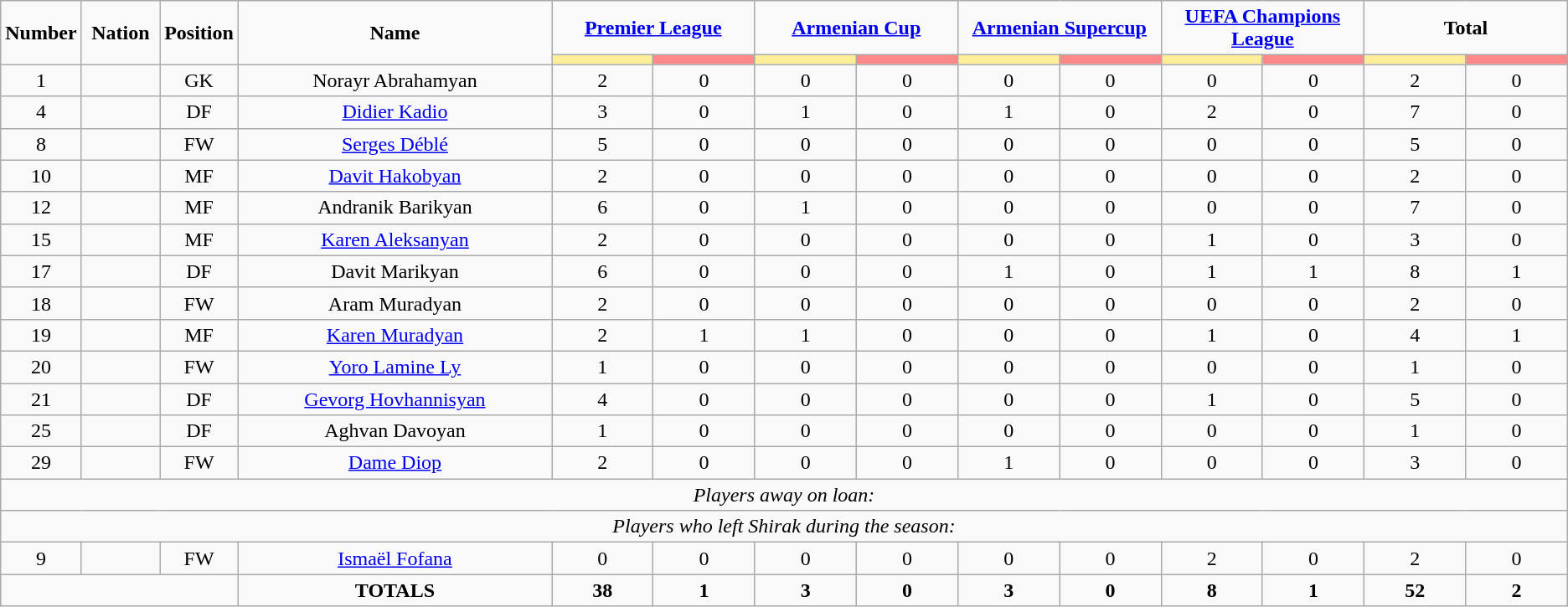<table class="wikitable" style="text-align:center;">
<tr>
<td rowspan="2"  style="width:5%; text-align:center;"><strong>Number</strong></td>
<td rowspan="2"  style="width:5%; text-align:center;"><strong>Nation</strong></td>
<td rowspan="2"  style="width:5%; text-align:center;"><strong>Position</strong></td>
<td rowspan="2"  style="width:20%; text-align:center;"><strong>Name</strong></td>
<td colspan="2" style="text-align:center;"><strong><a href='#'>Premier League</a></strong></td>
<td colspan="2" style="text-align:center;"><strong><a href='#'>Armenian Cup</a></strong></td>
<td colspan="2" style="text-align:center;"><strong><a href='#'>Armenian Supercup</a></strong></td>
<td colspan="2" style="text-align:center;"><strong><a href='#'>UEFA Champions League</a></strong></td>
<td colspan="2" style="text-align:center;"><strong>Total</strong></td>
</tr>
<tr>
<th style="width:60px; background:#fe9;"></th>
<th style="width:60px; background:#ff8888;"></th>
<th style="width:60px; background:#fe9;"></th>
<th style="width:60px; background:#ff8888;"></th>
<th style="width:60px; background:#fe9;"></th>
<th style="width:60px; background:#ff8888;"></th>
<th style="width:60px; background:#fe9;"></th>
<th style="width:60px; background:#ff8888;"></th>
<th style="width:60px; background:#fe9;"></th>
<th style="width:60px; background:#ff8888;"></th>
</tr>
<tr>
<td>1</td>
<td></td>
<td>GK</td>
<td>Norayr Abrahamyan</td>
<td>2</td>
<td>0</td>
<td>0</td>
<td>0</td>
<td>0</td>
<td>0</td>
<td>0</td>
<td>0</td>
<td>2</td>
<td>0</td>
</tr>
<tr>
<td>4</td>
<td></td>
<td>DF</td>
<td><a href='#'>Didier Kadio</a></td>
<td>3</td>
<td>0</td>
<td>1</td>
<td>0</td>
<td>1</td>
<td>0</td>
<td>2</td>
<td>0</td>
<td>7</td>
<td>0</td>
</tr>
<tr>
<td>8</td>
<td></td>
<td>FW</td>
<td><a href='#'>Serges Déblé</a></td>
<td>5</td>
<td>0</td>
<td>0</td>
<td>0</td>
<td>0</td>
<td>0</td>
<td>0</td>
<td>0</td>
<td>5</td>
<td>0</td>
</tr>
<tr>
<td>10</td>
<td></td>
<td>MF</td>
<td><a href='#'>Davit Hakobyan</a></td>
<td>2</td>
<td>0</td>
<td>0</td>
<td>0</td>
<td>0</td>
<td>0</td>
<td>0</td>
<td>0</td>
<td>2</td>
<td>0</td>
</tr>
<tr>
<td>12</td>
<td></td>
<td>MF</td>
<td>Andranik Barikyan</td>
<td>6</td>
<td>0</td>
<td>1</td>
<td>0</td>
<td>0</td>
<td>0</td>
<td>0</td>
<td>0</td>
<td>7</td>
<td>0</td>
</tr>
<tr>
<td>15</td>
<td></td>
<td>MF</td>
<td><a href='#'>Karen Aleksanyan</a></td>
<td>2</td>
<td>0</td>
<td>0</td>
<td>0</td>
<td>0</td>
<td>0</td>
<td>1</td>
<td>0</td>
<td>3</td>
<td>0</td>
</tr>
<tr>
<td>17</td>
<td></td>
<td>DF</td>
<td>Davit Marikyan</td>
<td>6</td>
<td>0</td>
<td>0</td>
<td>0</td>
<td>1</td>
<td>0</td>
<td>1</td>
<td>1</td>
<td>8</td>
<td>1</td>
</tr>
<tr>
<td>18</td>
<td></td>
<td>FW</td>
<td>Aram Muradyan</td>
<td>2</td>
<td>0</td>
<td>0</td>
<td>0</td>
<td>0</td>
<td>0</td>
<td>0</td>
<td>0</td>
<td>2</td>
<td>0</td>
</tr>
<tr>
<td>19</td>
<td></td>
<td>MF</td>
<td><a href='#'>Karen Muradyan</a></td>
<td>2</td>
<td>1</td>
<td>1</td>
<td>0</td>
<td>0</td>
<td>0</td>
<td>1</td>
<td>0</td>
<td>4</td>
<td>1</td>
</tr>
<tr>
<td>20</td>
<td></td>
<td>FW</td>
<td><a href='#'>Yoro Lamine Ly</a></td>
<td>1</td>
<td>0</td>
<td>0</td>
<td>0</td>
<td>0</td>
<td>0</td>
<td>0</td>
<td>0</td>
<td>1</td>
<td>0</td>
</tr>
<tr>
<td>21</td>
<td></td>
<td>DF</td>
<td><a href='#'>Gevorg Hovhannisyan</a></td>
<td>4</td>
<td>0</td>
<td>0</td>
<td>0</td>
<td>0</td>
<td>0</td>
<td>1</td>
<td>0</td>
<td>5</td>
<td>0</td>
</tr>
<tr>
<td>25</td>
<td></td>
<td>DF</td>
<td>Aghvan Davoyan</td>
<td>1</td>
<td>0</td>
<td>0</td>
<td>0</td>
<td>0</td>
<td>0</td>
<td>0</td>
<td>0</td>
<td>1</td>
<td>0</td>
</tr>
<tr>
<td>29</td>
<td></td>
<td>FW</td>
<td><a href='#'>Dame Diop</a></td>
<td>2</td>
<td>0</td>
<td>0</td>
<td>0</td>
<td>1</td>
<td>0</td>
<td>0</td>
<td>0</td>
<td>3</td>
<td>0</td>
</tr>
<tr>
<td colspan="14"><em>Players away on loan:</em></td>
</tr>
<tr>
<td colspan="14"><em>Players who left Shirak during the season:</em></td>
</tr>
<tr>
<td>9</td>
<td></td>
<td>FW</td>
<td><a href='#'>Ismaël Fofana</a></td>
<td>0</td>
<td>0</td>
<td>0</td>
<td>0</td>
<td>0</td>
<td>0</td>
<td>2</td>
<td>0</td>
<td>2</td>
<td>0</td>
</tr>
<tr>
<td colspan="3"></td>
<td><strong>TOTALS</strong></td>
<td><strong>38</strong></td>
<td><strong>1</strong></td>
<td><strong>3</strong></td>
<td><strong>0</strong></td>
<td><strong>3</strong></td>
<td><strong>0</strong></td>
<td><strong>8</strong></td>
<td><strong>1</strong></td>
<td><strong>52</strong></td>
<td><strong>2</strong></td>
</tr>
</table>
